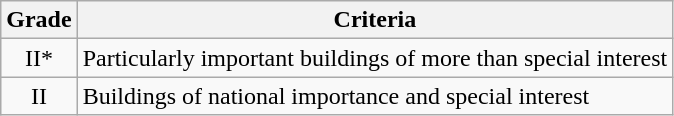<table class="wikitable">
<tr>
<th>Grade</th>
<th>Criteria</th>
</tr>
<tr>
<td align="center" >II*</td>
<td>Particularly important buildings of more than special interest</td>
</tr>
<tr>
<td align="center" >II</td>
<td>Buildings of national importance and special interest</td>
</tr>
</table>
